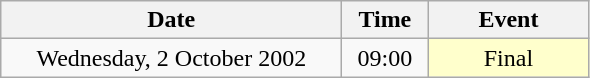<table class = "wikitable" style="text-align:center;">
<tr>
<th width=220>Date</th>
<th width=50>Time</th>
<th width=100>Event</th>
</tr>
<tr>
<td>Wednesday, 2 October 2002</td>
<td>09:00</td>
<td bgcolor=ffffcc>Final</td>
</tr>
</table>
